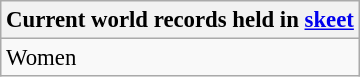<table class="wikitable" style="font-size: 95%">
<tr>
<th colspan=7>Current world records held in <a href='#'>skeet</a></th>
</tr>
<tr>
<td rowspan=1>Women<br></td>
</tr>
</table>
